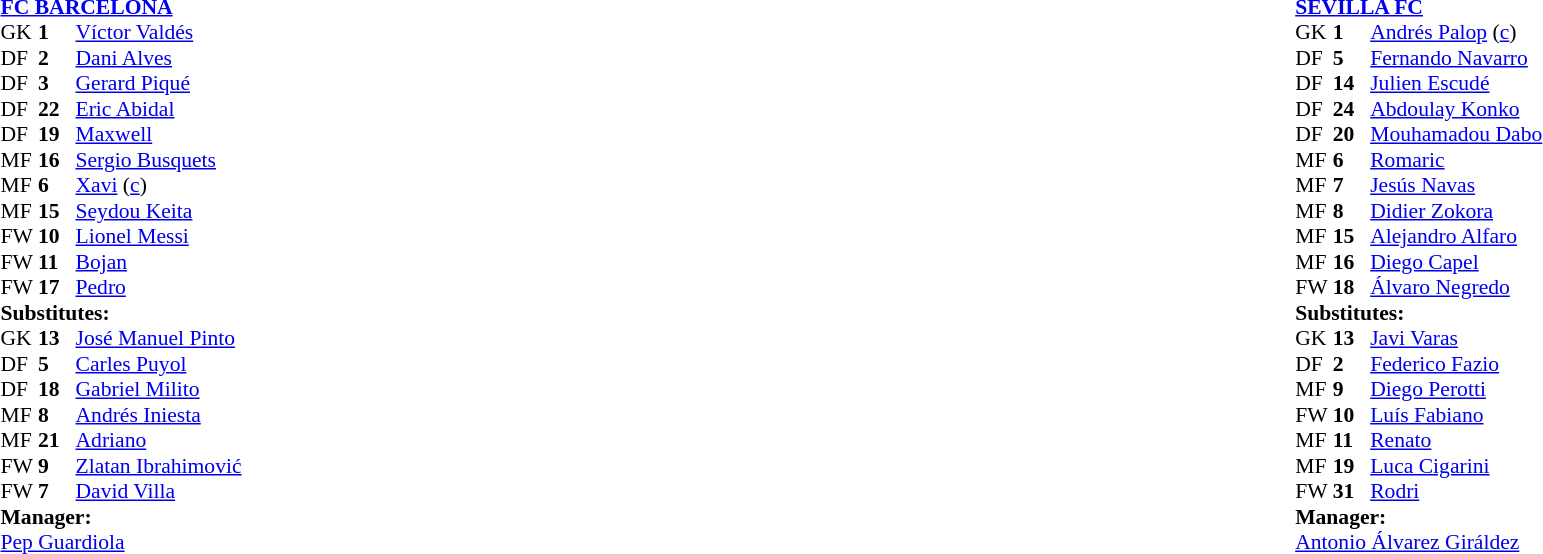<table width="100%">
<tr>
<td valign="top" width="50%"><br><table style="font-size: 90%" cellspacing="0" cellpadding="0">
<tr>
<td colspan="4"><br><strong><a href='#'>FC BARCELONA</a></strong></td>
</tr>
<tr>
<th width=25></th>
<th width=25></th>
</tr>
<tr>
<td>GK</td>
<td><strong>1</strong></td>
<td> <a href='#'>Víctor Valdés</a></td>
<td></td>
<td></td>
</tr>
<tr>
<td>DF</td>
<td><strong>2</strong></td>
<td> <a href='#'>Dani Alves</a></td>
<td></td>
<td></td>
</tr>
<tr>
<td>DF</td>
<td><strong>3</strong></td>
<td> <a href='#'>Gerard Piqué</a></td>
<td></td>
<td></td>
</tr>
<tr>
<td>DF</td>
<td><strong>22</strong></td>
<td> <a href='#'>Eric Abidal</a></td>
<td></td>
<td></td>
</tr>
<tr>
<td>DF</td>
<td><strong>19</strong></td>
<td> <a href='#'>Maxwell</a></td>
<td></td>
<td></td>
</tr>
<tr>
<td>MF</td>
<td><strong>16</strong></td>
<td> <a href='#'>Sergio Busquets</a></td>
<td></td>
<td></td>
</tr>
<tr>
<td>MF</td>
<td><strong>6</strong></td>
<td> <a href='#'>Xavi</a> (<a href='#'>c</a>)</td>
<td></td>
<td></td>
<td></td>
</tr>
<tr>
<td>MF</td>
<td><strong>15</strong></td>
<td> <a href='#'>Seydou Keita</a></td>
<td></td>
<td></td>
</tr>
<tr>
<td>FW</td>
<td><strong>10</strong></td>
<td> <a href='#'>Lionel Messi</a></td>
<td></td>
<td></td>
</tr>
<tr>
<td>FW</td>
<td><strong>11</strong></td>
<td> <a href='#'>Bojan</a></td>
<td></td>
<td></td>
<td></td>
</tr>
<tr>
<td>FW</td>
<td><strong>17</strong></td>
<td> <a href='#'>Pedro</a></td>
<td></td>
<td></td>
<td></td>
</tr>
<tr>
<td colspan=3><strong>Substitutes:</strong></td>
</tr>
<tr>
<td>GK</td>
<td><strong>13</strong></td>
<td> <a href='#'>José Manuel Pinto</a></td>
<td></td>
<td></td>
</tr>
<tr>
<td>DF</td>
<td><strong>5</strong></td>
<td> <a href='#'>Carles Puyol</a></td>
<td></td>
<td></td>
</tr>
<tr>
<td>DF</td>
<td><strong>18</strong></td>
<td> <a href='#'>Gabriel Milito</a></td>
<td></td>
<td></td>
</tr>
<tr>
<td>MF</td>
<td><strong>8</strong></td>
<td> <a href='#'>Andrés Iniesta</a></td>
<td></td>
<td></td>
<td></td>
</tr>
<tr>
<td>MF</td>
<td><strong>21</strong></td>
<td> <a href='#'>Adriano</a></td>
<td></td>
<td></td>
<td></td>
</tr>
<tr>
<td>FW</td>
<td><strong>9</strong></td>
<td> <a href='#'>Zlatan Ibrahimović</a></td>
<td></td>
<td></td>
</tr>
<tr>
<td>FW</td>
<td><strong>7</strong></td>
<td> <a href='#'>David Villa</a></td>
<td></td>
<td></td>
<td></td>
</tr>
<tr>
<td colspan=3><strong>Manager:</strong></td>
</tr>
<tr>
<td colspan="4"> <a href='#'>Pep Guardiola</a></td>
</tr>
</table>
</td>
<td valign="top"></td>
<td valign="top" width="50%"><br><table style="font-size: 90%" cellspacing="0" cellpadding="0" align=center>
<tr>
<td colspan="4"><br><strong><a href='#'>SEVILLA FC</a></strong></td>
</tr>
<tr>
<th width=25></th>
<th width=25></th>
</tr>
<tr>
<td>GK</td>
<td><strong>1</strong></td>
<td> <a href='#'>Andrés Palop</a> (<a href='#'>c</a>)</td>
<td></td>
<td></td>
</tr>
<tr>
<td>DF</td>
<td><strong>5</strong></td>
<td> <a href='#'>Fernando Navarro</a></td>
<td></td>
<td></td>
</tr>
<tr>
<td>DF</td>
<td><strong>14</strong></td>
<td> <a href='#'>Julien Escudé</a></td>
<td></td>
<td></td>
</tr>
<tr>
<td>DF</td>
<td><strong>24</strong></td>
<td> <a href='#'>Abdoulay Konko</a></td>
<td></td>
<td></td>
</tr>
<tr>
<td>DF</td>
<td><strong>20</strong></td>
<td> <a href='#'>Mouhamadou Dabo</a></td>
<td></td>
<td></td>
</tr>
<tr>
<td>MF</td>
<td><strong>6</strong></td>
<td> <a href='#'>Romaric</a></td>
<td></td>
<td></td>
<td></td>
</tr>
<tr>
<td>MF</td>
<td><strong>7</strong></td>
<td> <a href='#'>Jesús Navas</a></td>
<td></td>
<td></td>
</tr>
<tr>
<td>MF</td>
<td><strong>8</strong></td>
<td> <a href='#'>Didier Zokora</a></td>
<td></td>
<td></td>
</tr>
<tr>
<td>MF</td>
<td><strong>15</strong></td>
<td> <a href='#'>Alejandro Alfaro</a></td>
<td></td>
<td></td>
<td></td>
</tr>
<tr>
<td>MF</td>
<td><strong>16</strong></td>
<td> <a href='#'>Diego Capel</a></td>
<td></td>
<td></td>
<td></td>
</tr>
<tr>
<td>FW</td>
<td><strong>18</strong></td>
<td> <a href='#'>Álvaro Negredo</a></td>
<td></td>
<td></td>
</tr>
<tr>
<td colspan=3><strong>Substitutes:</strong></td>
</tr>
<tr>
<td>GK</td>
<td><strong>13</strong></td>
<td> <a href='#'>Javi Varas</a></td>
<td></td>
<td></td>
</tr>
<tr>
<td>DF</td>
<td><strong>2</strong></td>
<td> <a href='#'>Federico Fazio</a></td>
<td></td>
<td></td>
</tr>
<tr>
<td>MF</td>
<td><strong>9</strong></td>
<td> <a href='#'>Diego Perotti</a></td>
<td></td>
<td></td>
<td></td>
</tr>
<tr>
<td>FW</td>
<td><strong>10</strong></td>
<td> <a href='#'>Luís Fabiano</a></td>
<td></td>
<td></td>
<td></td>
</tr>
<tr>
<td>MF</td>
<td><strong>11</strong></td>
<td> <a href='#'>Renato</a></td>
<td></td>
<td></td>
</tr>
<tr>
<td>MF</td>
<td><strong>19</strong></td>
<td> <a href='#'>Luca Cigarini</a></td>
<td></td>
<td></td>
<td></td>
</tr>
<tr>
<td>FW</td>
<td><strong>31</strong></td>
<td> <a href='#'>Rodri</a></td>
<td></td>
<td></td>
</tr>
<tr>
<td colspan=3><strong>Manager:</strong></td>
</tr>
<tr>
<td colspan="4"> <a href='#'>Antonio Álvarez Giráldez</a></td>
</tr>
</table>
</td>
</tr>
</table>
